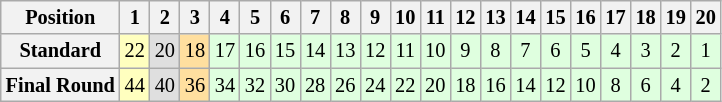<table class="wikitable" style="font-size: 85%;">
<tr align="center">
<th>Position</th>
<th>1</th>
<th>2</th>
<th>3</th>
<th>4</th>
<th>5</th>
<th>6</th>
<th>7</th>
<th>8</th>
<th>9</th>
<th>10</th>
<th>11</th>
<th>12</th>
<th>13</th>
<th>14</th>
<th>15</th>
<th>16</th>
<th>17</th>
<th>18</th>
<th>19</th>
<th>20</th>
</tr>
<tr align="center">
<th>Standard</th>
<td style="background:#FFFFBF;">22</td>
<td style="background:#DFDFDF;">20</td>
<td style="background:#FFDF9F;">18</td>
<td style="background:#DFFFDF;">17</td>
<td style="background:#DFFFDF;">16</td>
<td style="background:#DFFFDF;">15</td>
<td style="background:#DFFFDF;">14</td>
<td style="background:#DFFFDF;">13</td>
<td style="background:#DFFFDF;">12</td>
<td style="background:#DFFFDF;">11</td>
<td style="background:#DFFFDF;">10</td>
<td style="background:#DFFFDF;">9</td>
<td style="background:#DFFFDF;">8</td>
<td style="background:#DFFFDF;">7</td>
<td style="background:#DFFFDF;">6</td>
<td style="background:#DFFFDF;">5</td>
<td style="background:#DFFFDF;">4</td>
<td style="background:#DFFFDF;">3</td>
<td style="background:#DFFFDF;">2</td>
<td style="background:#DFFFDF;">1</td>
</tr>
<tr align="center">
<th>Final Round</th>
<td style="background:#FFFFBF;">44</td>
<td style="background:#DFDFDF;">40</td>
<td style="background:#FFDF9F;">36</td>
<td style="background:#DFFFDF;">34</td>
<td style="background:#DFFFDF;">32</td>
<td style="background:#DFFFDF;">30</td>
<td style="background:#DFFFDF;">28</td>
<td style="background:#DFFFDF;">26</td>
<td style="background:#DFFFDF;">24</td>
<td style="background:#DFFFDF;">22</td>
<td style="background:#DFFFDF;">20</td>
<td style="background:#DFFFDF;">18</td>
<td style="background:#DFFFDF;">16</td>
<td style="background:#DFFFDF;">14</td>
<td style="background:#DFFFDF;">12</td>
<td style="background:#DFFFDF;">10</td>
<td style="background:#DFFFDF;">8</td>
<td style="background:#DFFFDF;">6</td>
<td style="background:#DFFFDF;">4</td>
<td style="background:#DFFFDF;">2</td>
</tr>
</table>
